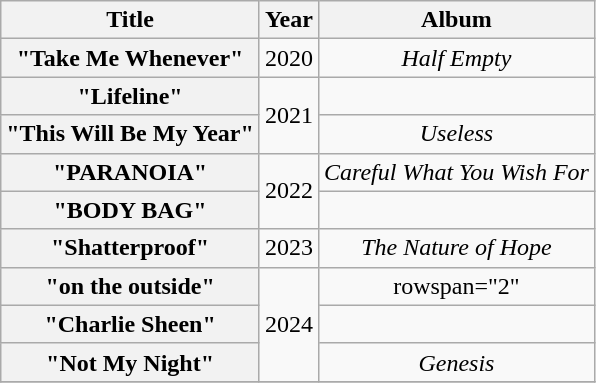<table class="wikitable plainrowheaders" style="text-align:center;">
<tr>
<th rowspan="1">Title</th>
<th rowspan="1">Year</th>
<th rowspan="1">Album</th>
</tr>
<tr>
<th scope="row">"Take Me Whenever"<br></th>
<td>2020</td>
<td><em>Half Empty</em></td>
</tr>
<tr>
<th scope="row">"Lifeline"<br></th>
<td rowspan="2">2021</td>
<td></td>
</tr>
<tr>
<th scope="row">"This Will Be My Year"<br></th>
<td><em>Useless</em></td>
</tr>
<tr>
<th scope="row">"PARANOIA"<br></th>
<td rowspan="2">2022</td>
<td><em>Careful What You Wish For</em></td>
</tr>
<tr>
<th scope="row">"BODY BAG"<br></th>
<td></td>
</tr>
<tr>
<th scope="row">"Shatterproof"<br></th>
<td>2023</td>
<td><em>The Nature of Hope</em></td>
</tr>
<tr>
<th scope="row">"on the outside"<br></th>
<td rowspan="3">2024</td>
<td>rowspan="2" </td>
</tr>
<tr>
<th scope="row">"Charlie Sheen"<br></th>
</tr>
<tr>
<th scope="row">"Not My Night"<br></th>
<td><em>Genesis</em></td>
</tr>
<tr>
</tr>
</table>
